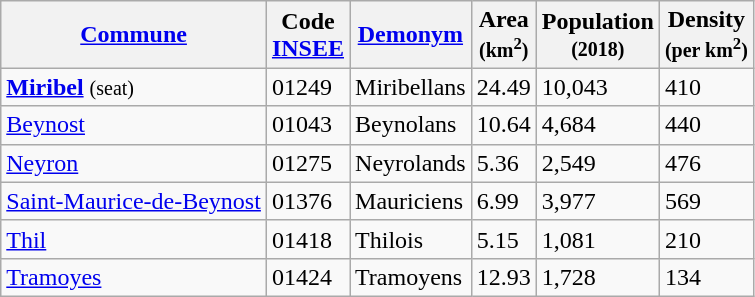<table class="wikitable">
<tr>
<th><a href='#'>Commune</a></th>
<th>Code<br><a href='#'>INSEE</a></th>
<th><a href='#'>Demonym</a></th>
<th>Area<br><small>(km<sup>2</sup>)</small></th>
<th>Population<br><small>(2018)</small></th>
<th>Density<br><small>(per km<sup>2</sup>)</small></th>
</tr>
<tr>
<td><strong><a href='#'>Miribel</a></strong> <small>(seat)</small></td>
<td>01249</td>
<td>Miribellans</td>
<td>24.49</td>
<td>10,043</td>
<td>410</td>
</tr>
<tr>
<td><a href='#'>Beynost</a></td>
<td>01043</td>
<td>Beynolans</td>
<td>10.64</td>
<td>4,684</td>
<td>440</td>
</tr>
<tr>
<td><a href='#'>Neyron</a></td>
<td>01275</td>
<td>Neyrolands</td>
<td>5.36</td>
<td>2,549</td>
<td>476</td>
</tr>
<tr>
<td><a href='#'>Saint-Maurice-de-Beynost</a></td>
<td>01376</td>
<td>Mauriciens</td>
<td>6.99</td>
<td>3,977</td>
<td>569</td>
</tr>
<tr>
<td><a href='#'>Thil</a></td>
<td>01418</td>
<td>Thilois</td>
<td>5.15</td>
<td>1,081</td>
<td>210</td>
</tr>
<tr>
<td><a href='#'>Tramoyes</a></td>
<td>01424</td>
<td>Tramoyens</td>
<td>12.93</td>
<td>1,728</td>
<td>134</td>
</tr>
</table>
